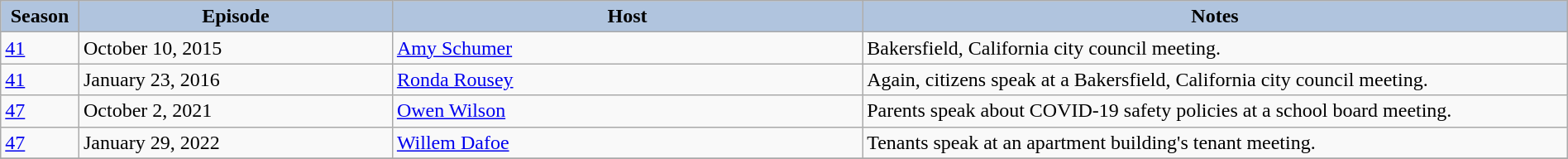<table class="wikitable" style="width:100%;">
<tr>
<th style="background:#B0C4DE;" width="5%">Season</th>
<th style="background:#B0C4DE;" width="20%">Episode</th>
<th style="background:#B0C4DE;" width="30%">Host</th>
<th style="background:#B0C4DE;" width="45%">Notes</th>
</tr>
<tr>
<td><a href='#'>41</a></td>
<td>October 10, 2015</td>
<td><a href='#'>Amy Schumer</a></td>
<td>Bakersfield, California city council meeting. </td>
</tr>
<tr>
<td><a href='#'>41</a></td>
<td>January 23, 2016</td>
<td><a href='#'>Ronda Rousey</a></td>
<td>Again, citizens speak at a Bakersfield, California city council meeting. </td>
</tr>
<tr>
<td><a href='#'>47</a></td>
<td>October 2, 2021</td>
<td><a href='#'>Owen Wilson</a></td>
<td>Parents speak about COVID-19 safety policies at a school board meeting. </td>
</tr>
<tr>
<td><a href='#'>47</a></td>
<td>January 29, 2022</td>
<td><a href='#'>Willem Dafoe</a></td>
<td>Tenants speak at an apartment building's tenant meeting. </td>
</tr>
<tr>
</tr>
</table>
